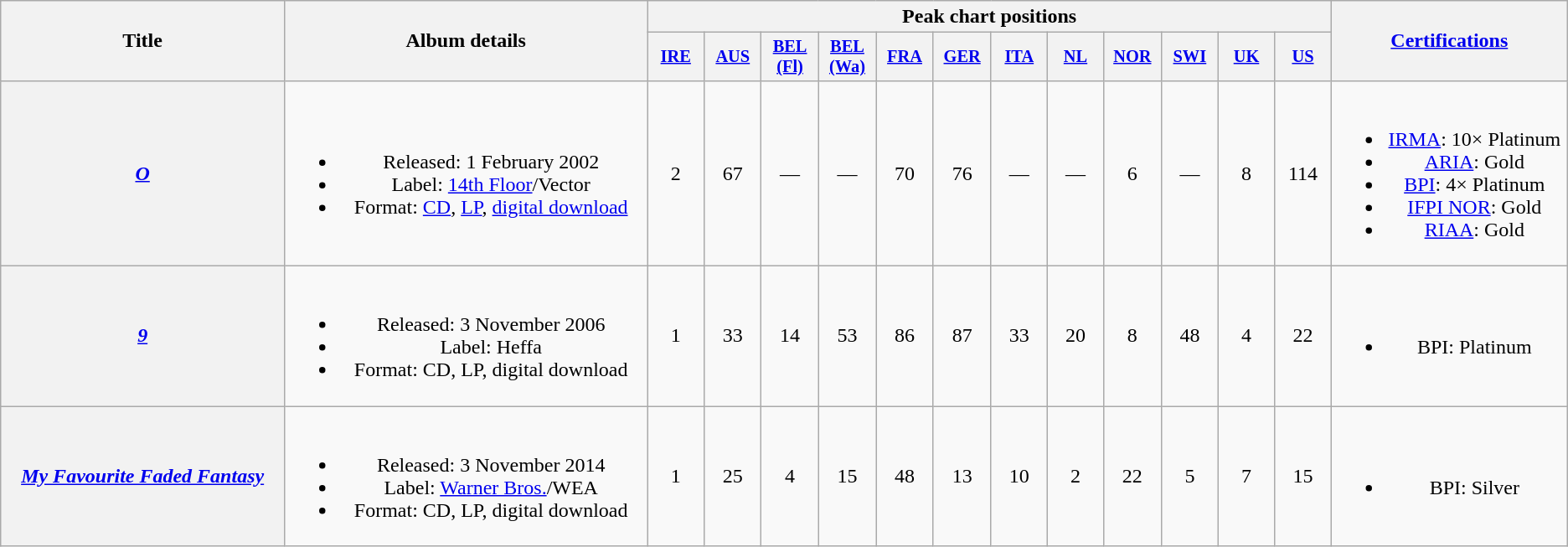<table class="wikitable plainrowheaders" style="text-align:center;" border="1">
<tr>
<th scope="col" rowspan="2" style="width:15em;">Title</th>
<th scope="col" rowspan="2" style="width:19em;">Album details</th>
<th scope="col" colspan="12">Peak chart positions</th>
<th scope="col" rowspan="2" style="width:12em;"><a href='#'>Certifications</a></th>
</tr>
<tr>
<th scope="col" style="width:3em;font-size:85%;"><a href='#'>IRE</a><br></th>
<th scope="col" style="width:3em;font-size:85%;"><a href='#'>AUS</a><br></th>
<th scope="col" style="width:3em;font-size:85%;"><a href='#'>BEL (Fl)</a><br></th>
<th scope="col" style="width:3em;font-size:85%;"><a href='#'>BEL (Wa)</a><br></th>
<th scope="col" style="width:3em;font-size:85%;"><a href='#'>FRA</a><br></th>
<th scope="col" style="width:3em;font-size:85%;"><a href='#'>GER</a><br></th>
<th scope="col" style="width:3em;font-size:85%;"><a href='#'>ITA</a><br></th>
<th scope="col" style="width:3em;font-size:85%;"><a href='#'>NL</a><br></th>
<th scope="col" style="width:3em;font-size:85%;"><a href='#'>NOR</a><br></th>
<th scope="col" style="width:3em;font-size:85%;"><a href='#'>SWI</a><br></th>
<th scope="col" style="width:3em;font-size:85%;"><a href='#'>UK</a><br></th>
<th scope="col" style="width:3em;font-size:85%;"><a href='#'>US</a><br></th>
</tr>
<tr>
<th scope="row"><em><a href='#'>O</a></em></th>
<td><br><ul><li>Released: 1 February 2002</li><li>Label: <a href='#'>14th Floor</a>/Vector</li><li>Format: <a href='#'>CD</a>, <a href='#'>LP</a>, <a href='#'>digital download</a></li></ul></td>
<td>2</td>
<td>67</td>
<td>—</td>
<td>—</td>
<td>70</td>
<td>76</td>
<td>—</td>
<td>—</td>
<td>6</td>
<td>—</td>
<td>8</td>
<td>114</td>
<td><br><ul><li><a href='#'>IRMA</a>: 10× Platinum</li><li><a href='#'>ARIA</a>: Gold</li><li><a href='#'>BPI</a>: 4× Platinum</li><li><a href='#'>IFPI NOR</a>: Gold</li><li><a href='#'>RIAA</a>: Gold</li></ul></td>
</tr>
<tr>
<th scope="row"><em><a href='#'>9</a></em></th>
<td><br><ul><li>Released: 3 November 2006</li><li>Label: Heffa</li><li>Format: CD, LP, digital download</li></ul></td>
<td>1</td>
<td>33</td>
<td>14</td>
<td>53</td>
<td>86</td>
<td>87</td>
<td>33</td>
<td>20</td>
<td>8</td>
<td>48</td>
<td>4</td>
<td>22</td>
<td><br><ul><li>BPI: Platinum</li></ul></td>
</tr>
<tr>
<th scope="row"><em><a href='#'>My Favourite Faded Fantasy</a></em></th>
<td><br><ul><li>Released: 3 November 2014</li><li>Label: <a href='#'>Warner Bros.</a>/WEA</li><li>Format: CD, LP, digital download</li></ul></td>
<td>1</td>
<td>25</td>
<td>4</td>
<td>15</td>
<td>48</td>
<td>13</td>
<td>10</td>
<td>2</td>
<td>22</td>
<td>5</td>
<td>7</td>
<td>15</td>
<td><br><ul><li>BPI: Silver</li></ul></td>
</tr>
</table>
